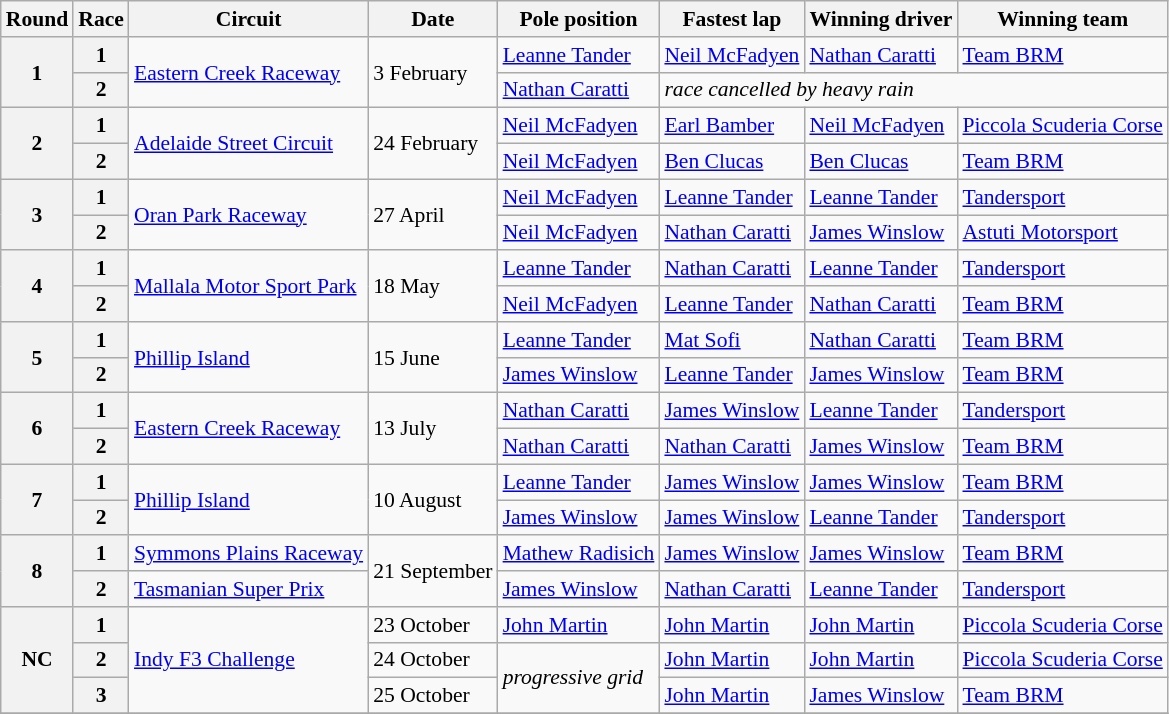<table class="wikitable" style="font-size: 90%;">
<tr>
<th>Round</th>
<th>Race</th>
<th>Circuit</th>
<th>Date</th>
<th>Pole position</th>
<th>Fastest lap</th>
<th>Winning driver</th>
<th>Winning team</th>
</tr>
<tr>
<th rowspan=2>1</th>
<th>1</th>
<td rowspan=2> <a href='#'>Eastern Creek Raceway</a></td>
<td rowspan=2>3 February</td>
<td> <a href='#'>Leanne Tander</a></td>
<td> <a href='#'>Neil McFadyen</a></td>
<td> <a href='#'>Nathan Caratti</a></td>
<td> <a href='#'>Team BRM</a></td>
</tr>
<tr>
<th>2</th>
<td> <a href='#'>Nathan Caratti</a></td>
<td colspan=3><em>race cancelled by heavy rain</em></td>
</tr>
<tr>
<th rowspan=2>2</th>
<th>1</th>
<td rowspan=2> <a href='#'>Adelaide Street Circuit</a></td>
<td rowspan=2>24 February</td>
<td> <a href='#'>Neil McFadyen</a></td>
<td> <a href='#'>Earl Bamber</a></td>
<td> <a href='#'>Neil McFadyen</a></td>
<td> <a href='#'>Piccola Scuderia Corse</a></td>
</tr>
<tr>
<th>2</th>
<td> <a href='#'>Neil McFadyen</a></td>
<td> <a href='#'>Ben Clucas</a></td>
<td> <a href='#'>Ben Clucas</a></td>
<td> <a href='#'>Team BRM</a></td>
</tr>
<tr>
<th rowspan=2>3</th>
<th>1</th>
<td rowspan="2"> <a href='#'>Oran Park Raceway</a></td>
<td rowspan="2">27 April</td>
<td> <a href='#'>Neil McFadyen</a></td>
<td> <a href='#'>Leanne Tander</a></td>
<td> <a href='#'>Leanne Tander</a></td>
<td> <a href='#'>Tandersport</a></td>
</tr>
<tr>
<th>2</th>
<td> <a href='#'>Neil McFadyen</a></td>
<td> <a href='#'>Nathan Caratti</a></td>
<td> <a href='#'>James Winslow</a></td>
<td> <a href='#'>Astuti Motorsport</a></td>
</tr>
<tr>
<th rowspan=2>4</th>
<th>1</th>
<td rowspan="2"> <a href='#'>Mallala Motor Sport Park</a></td>
<td rowspan="2">18 May</td>
<td> <a href='#'>Leanne Tander</a></td>
<td> <a href='#'>Nathan Caratti</a></td>
<td> <a href='#'>Leanne Tander</a></td>
<td> <a href='#'>Tandersport</a></td>
</tr>
<tr>
<th>2</th>
<td> <a href='#'>Neil McFadyen</a></td>
<td> <a href='#'>Leanne Tander</a></td>
<td> <a href='#'>Nathan Caratti</a></td>
<td> <a href='#'>Team BRM</a></td>
</tr>
<tr>
<th rowspan=2>5</th>
<th>1</th>
<td rowspan="2"> <a href='#'>Phillip Island</a></td>
<td rowspan="2">15 June</td>
<td> <a href='#'>Leanne Tander</a></td>
<td> <a href='#'>Mat Sofi</a></td>
<td> <a href='#'>Nathan Caratti</a></td>
<td> <a href='#'>Team BRM</a></td>
</tr>
<tr>
<th>2</th>
<td> <a href='#'>James Winslow</a></td>
<td> <a href='#'>Leanne Tander</a></td>
<td> <a href='#'>James Winslow</a></td>
<td> <a href='#'>Team BRM</a></td>
</tr>
<tr>
<th rowspan=2>6</th>
<th>1</th>
<td rowspan="2"> <a href='#'>Eastern Creek Raceway</a></td>
<td rowspan="2">13 July</td>
<td> <a href='#'>Nathan Caratti</a></td>
<td> <a href='#'>James Winslow</a></td>
<td> <a href='#'>Leanne Tander</a></td>
<td> <a href='#'>Tandersport</a></td>
</tr>
<tr>
<th>2</th>
<td> <a href='#'>Nathan Caratti</a></td>
<td> <a href='#'>Nathan Caratti</a></td>
<td> <a href='#'>James Winslow</a></td>
<td> <a href='#'>Team BRM</a></td>
</tr>
<tr>
<th rowspan=2>7</th>
<th>1</th>
<td rowspan="2"> <a href='#'>Phillip Island</a></td>
<td rowspan="2">10 August</td>
<td> <a href='#'>Leanne Tander</a></td>
<td> <a href='#'>James Winslow</a></td>
<td> <a href='#'>James Winslow</a></td>
<td> <a href='#'>Team BRM</a></td>
</tr>
<tr>
<th>2</th>
<td> <a href='#'>James Winslow</a></td>
<td> <a href='#'>James Winslow</a></td>
<td> <a href='#'>Leanne Tander</a></td>
<td> <a href='#'>Tandersport</a></td>
</tr>
<tr>
<th rowspan=2>8</th>
<th>1</th>
<td> <a href='#'>Symmons Plains Raceway</a></td>
<td rowspan="2">21 September</td>
<td> <a href='#'>Mathew Radisich</a></td>
<td> <a href='#'>James Winslow</a></td>
<td> <a href='#'>James Winslow</a></td>
<td> <a href='#'>Team BRM</a></td>
</tr>
<tr>
<th>2</th>
<td> <a href='#'>Tasmanian Super Prix</a></td>
<td> <a href='#'>James Winslow</a></td>
<td> <a href='#'>Nathan Caratti</a></td>
<td> <a href='#'>Leanne Tander</a></td>
<td> <a href='#'>Tandersport</a></td>
</tr>
<tr>
<th rowspan=3>NC</th>
<th>1</th>
<td rowspan="3"> <a href='#'>Indy F3 Challenge</a></td>
<td>23 October</td>
<td> <a href='#'>John Martin</a></td>
<td> <a href='#'>John Martin</a></td>
<td> <a href='#'>John Martin</a></td>
<td> <a href='#'>Piccola Scuderia Corse</a></td>
</tr>
<tr>
<th>2</th>
<td>24 October</td>
<td rowspan=2><em>progressive grid</em></td>
<td> <a href='#'>John Martin</a></td>
<td> <a href='#'>John Martin</a></td>
<td> <a href='#'>Piccola Scuderia Corse</a></td>
</tr>
<tr>
<th>3</th>
<td>25 October</td>
<td> <a href='#'>John Martin</a></td>
<td> <a href='#'>James Winslow</a></td>
<td> <a href='#'>Team BRM</a></td>
</tr>
<tr>
</tr>
</table>
